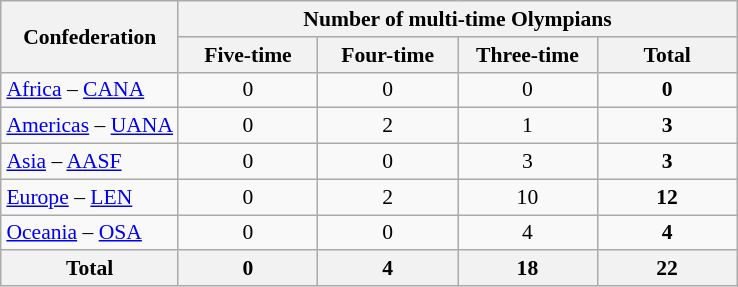<table class="wikitable sortable" style="text-align: center; font-size: 90%; margin-left: 1em;">
<tr>
<th rowspan="2">Confederation</th>
<th colspan="4">Number of multi-time Olympians</th>
</tr>
<tr>
<th style="width: 6em;">Five-time</th>
<th style="width: 6em;">Four-time</th>
<th style="width: 6em;">Three-time</th>
<th style="width: 6em;">Total</th>
</tr>
<tr>
<td style="text-align: left;"><a href='#'>Africa</a> – <a href='#'>CANA</a></td>
<td>0</td>
<td>0</td>
<td>0</td>
<td><strong>0</strong></td>
</tr>
<tr>
<td style="text-align: left;"><a href='#'>Americas</a> – <a href='#'>UANA</a></td>
<td>0</td>
<td>2</td>
<td>1</td>
<td><strong>3</strong></td>
</tr>
<tr>
<td style="text-align: left;"><a href='#'>Asia</a> – <a href='#'>AASF</a></td>
<td>0</td>
<td>0</td>
<td>3</td>
<td><strong>3</strong></td>
</tr>
<tr>
<td style="text-align: left;"><a href='#'>Europe</a> – <a href='#'>LEN</a></td>
<td>0</td>
<td>2</td>
<td>10</td>
<td><strong>12</strong></td>
</tr>
<tr>
<td style="text-align: left;"><a href='#'>Oceania</a> – <a href='#'>OSA</a></td>
<td>0</td>
<td>0</td>
<td>4</td>
<td><strong>4</strong></td>
</tr>
<tr>
<th>Total</th>
<th>0</th>
<th>4</th>
<th>18</th>
<th>22</th>
</tr>
</table>
